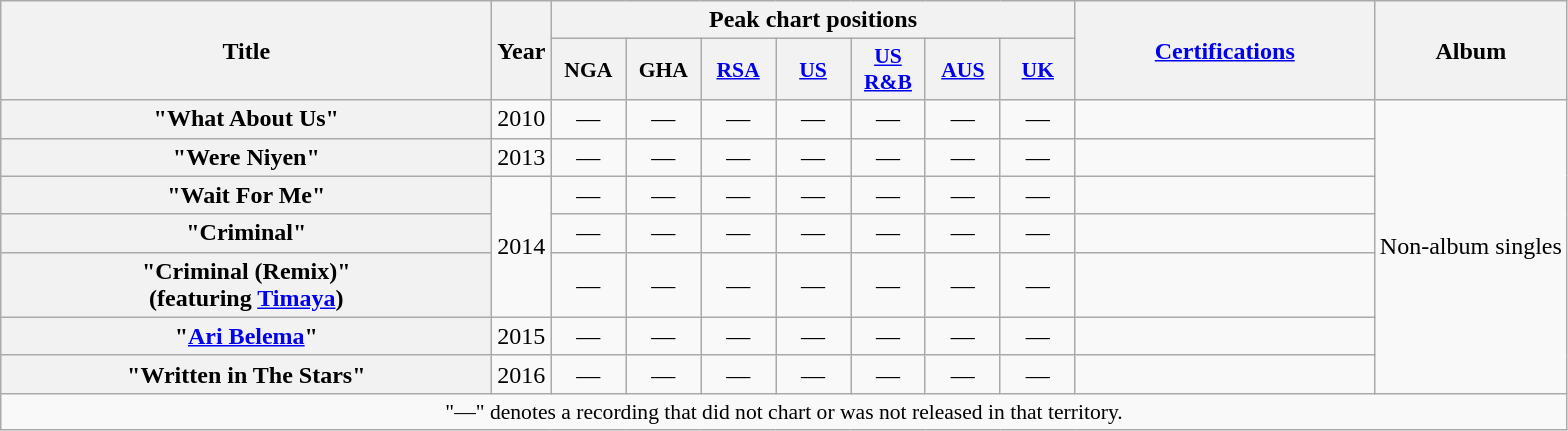<table class="wikitable plainrowheaders" style="text-align:center;">
<tr>
<th scope="col" rowspan="2" style="width:20em;">Title</th>
<th scope="col" rowspan="2">Year</th>
<th scope="col" colspan="7">Peak chart positions</th>
<th scope="col" rowspan="2" style="width:12em;"><a href='#'>Certifications</a></th>
<th scope="col" rowspan="2">Album</th>
</tr>
<tr>
<th scope="col" style="width:3em;font-size:90%;">NGA</th>
<th scope="col" style="width:3em;font-size:90%;">GHA</th>
<th scope="col" style="width:3em;font-size:90%;"><a href='#'>RSA</a></th>
<th scope="col" style="width:3em;font-size:90%;"><a href='#'>US</a></th>
<th scope="col" style="width:3em;font-size:90%;"><a href='#'>US<br>R&B</a></th>
<th scope="col" style="width:3em;font-size:90%;"><a href='#'>AUS</a></th>
<th scope="col" style="width:3em;font-size:90%;"><a href='#'>UK</a></th>
</tr>
<tr>
<th scope="row">"What About Us"</th>
<td>2010</td>
<td>—</td>
<td>—</td>
<td>—</td>
<td>—</td>
<td>—</td>
<td>—</td>
<td>—</td>
<td></td>
<td rowspan="7">Non-album singles</td>
</tr>
<tr>
<th scope="row">"Were Niyen"</th>
<td>2013</td>
<td>—</td>
<td>—</td>
<td>—</td>
<td>—</td>
<td>—</td>
<td>—</td>
<td>—</td>
<td></td>
</tr>
<tr>
<th scope="row">"Wait For Me"</th>
<td rowspan="3">2014</td>
<td>—</td>
<td>—</td>
<td>—</td>
<td>—</td>
<td>—</td>
<td>—</td>
<td>—</td>
<td></td>
</tr>
<tr>
<th scope="row">"Criminal"</th>
<td>—</td>
<td>—</td>
<td>—</td>
<td>—</td>
<td>—</td>
<td>—</td>
<td>—</td>
<td></td>
</tr>
<tr>
<th scope="row">"Criminal (Remix)"<br><span>(featuring <a href='#'>Timaya</a>)</span></th>
<td>—</td>
<td>—</td>
<td>—</td>
<td>—</td>
<td>—</td>
<td>—</td>
<td>—</td>
<td></td>
</tr>
<tr>
<th scope="row">"<a href='#'>Ari Belema</a>"</th>
<td>2015</td>
<td>—</td>
<td>—</td>
<td>—</td>
<td>—</td>
<td>—</td>
<td>—</td>
<td>—</td>
<td></td>
</tr>
<tr>
<th scope="row">"Written in The Stars"</th>
<td>2016</td>
<td>—</td>
<td>—</td>
<td>—</td>
<td>—</td>
<td>—</td>
<td>—</td>
<td>—</td>
<td></td>
</tr>
<tr>
<td colspan="14" style="font-size:90%">"—" denotes a recording that did not chart or was not released in that territory.</td>
</tr>
</table>
